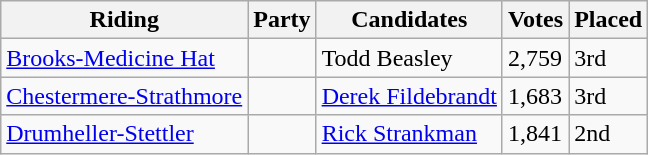<table class="wikitable">
<tr>
<th>Riding</th>
<th>Party</th>
<th>Candidates</th>
<th>Votes</th>
<th>Placed</th>
</tr>
<tr>
<td><a href='#'>Brooks-Medicine Hat</a></td>
<td></td>
<td>Todd Beasley</td>
<td>2,759</td>
<td>3rd</td>
</tr>
<tr>
<td><a href='#'>Chestermere-Strathmore</a></td>
<td></td>
<td><a href='#'>Derek Fildebrandt</a></td>
<td>1,683</td>
<td>3rd</td>
</tr>
<tr>
<td><a href='#'>Drumheller-Stettler</a></td>
<td></td>
<td><a href='#'>Rick Strankman</a></td>
<td>1,841</td>
<td>2nd</td>
</tr>
</table>
